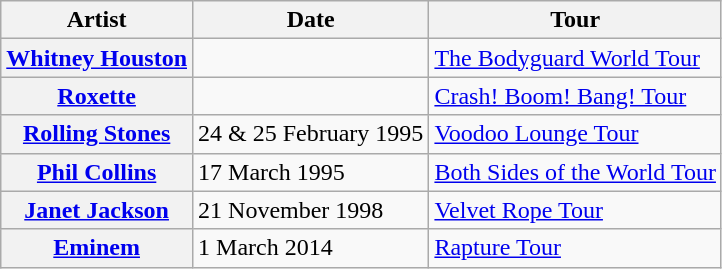<table class="wikitable">
<tr>
<th scope="col">Artist</th>
<th scope="col">Date</th>
<th scope="col">Tour</th>
</tr>
<tr>
<th scope="row" ><a href='#'>Whitney Houston</a></th>
<td></td>
<td><a href='#'>The Bodyguard World Tour</a></td>
</tr>
<tr>
<th scope="row" ><a href='#'>Roxette</a></th>
<td></td>
<td><a href='#'>Crash! Boom! Bang! Tour</a></td>
</tr>
<tr>
<th scope="row" ><a href='#'>Rolling Stones</a></th>
<td>24 & 25 February 1995</td>
<td><a href='#'>Voodoo Lounge Tour</a></td>
</tr>
<tr>
<th scope="row" ><a href='#'>Phil Collins</a></th>
<td>17 March 1995</td>
<td><a href='#'>Both Sides of the World Tour</a></td>
</tr>
<tr>
<th scope="row" ><a href='#'>Janet Jackson</a></th>
<td>21 November 1998</td>
<td><a href='#'>Velvet Rope Tour</a></td>
</tr>
<tr>
<th scope="row" ><a href='#'>Eminem</a></th>
<td>1 March 2014</td>
<td><a href='#'>Rapture Tour</a></td>
</tr>
</table>
